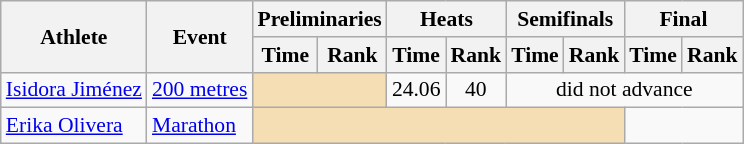<table class=wikitable style="font-size:90%;">
<tr>
<th rowspan="2">Athlete</th>
<th rowspan="2">Event</th>
<th colspan="2">Preliminaries</th>
<th colspan="2">Heats</th>
<th colspan="2">Semifinals</th>
<th colspan="2">Final</th>
</tr>
<tr>
<th>Time</th>
<th>Rank</th>
<th>Time</th>
<th>Rank</th>
<th>Time</th>
<th>Rank</th>
<th>Time</th>
<th>Rank</th>
</tr>
<tr style="border-top: single;">
<td><a href='#'>Isidora Jiménez</a></td>
<td><a href='#'>200 metres</a></td>
<td colspan= 2 bgcolor="wheat"></td>
<td align=center>24.06</td>
<td align=center>40</td>
<td align=center colspan="4">did not advance</td>
</tr>
<tr style="border-top: single;">
<td><a href='#'>Erika Olivera</a></td>
<td><a href='#'>Marathon</a></td>
<td colspan= 6 bgcolor="wheat"></td>
<td align=center colspan="2"></td>
</tr>
</table>
